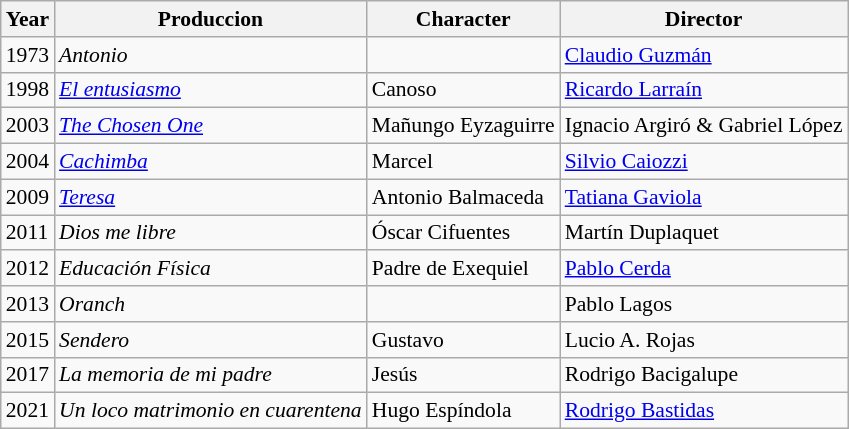<table class="wikitable" style="font-size: 90%;">
<tr>
<th>Year</th>
<th>Produccion</th>
<th>Character</th>
<th>Director</th>
</tr>
<tr>
<td>1973</td>
<td><em>Antonio</em></td>
<td></td>
<td><a href='#'>Claudio Guzmán</a></td>
</tr>
<tr>
<td>1998</td>
<td><em><a href='#'>El entusiasmo</a></em></td>
<td>Canoso</td>
<td><a href='#'>Ricardo Larraín</a></td>
</tr>
<tr>
<td>2003</td>
<td><em><a href='#'>The Chosen One</a></em></td>
<td>Mañungo Eyzaguirre</td>
<td>Ignacio Argiró & Gabriel López</td>
</tr>
<tr>
<td>2004</td>
<td><em><a href='#'>Cachimba</a></em></td>
<td>Marcel</td>
<td><a href='#'>Silvio Caiozzi</a></td>
</tr>
<tr>
<td>2009</td>
<td><em><a href='#'>Teresa</a></em></td>
<td>Antonio Balmaceda</td>
<td><a href='#'>Tatiana Gaviola</a></td>
</tr>
<tr>
<td>2011</td>
<td><em>Dios me libre</em></td>
<td>Óscar Cifuentes</td>
<td>Martín Duplaquet</td>
</tr>
<tr>
<td>2012</td>
<td><em>Educación Física</em></td>
<td>Padre de Exequiel</td>
<td><a href='#'>Pablo Cerda</a></td>
</tr>
<tr>
<td>2013</td>
<td><em>Oranch</em></td>
<td></td>
<td>Pablo Lagos</td>
</tr>
<tr>
<td>2015</td>
<td><em>Sendero</em></td>
<td>Gustavo</td>
<td>Lucio A. Rojas</td>
</tr>
<tr>
<td>2017</td>
<td><em>La memoria de mi padre</em></td>
<td>Jesús</td>
<td>Rodrigo Bacigalupe</td>
</tr>
<tr>
<td>2021</td>
<td><em>Un loco matrimonio en cuarentena</em></td>
<td>Hugo Espíndola</td>
<td><a href='#'>Rodrigo Bastidas</a></td>
</tr>
</table>
